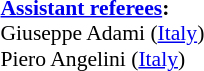<table style="width:100%; font-size:90%;">
<tr>
<td><br><strong><a href='#'>Assistant referees</a>:</strong>
<br>Giuseppe Adami (<a href='#'>Italy</a>)
<br>Piero Angelini (<a href='#'>Italy</a>)</td>
</tr>
</table>
